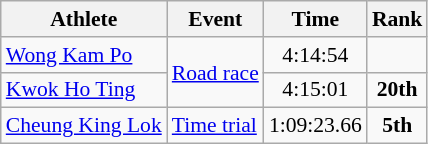<table class=wikitable style="font-size:90%">
<tr>
<th>Athlete</th>
<th>Event</th>
<th>Time</th>
<th>Rank</th>
</tr>
<tr>
<td><a href='#'>Wong Kam Po</a></td>
<td rowspan=2><a href='#'>Road race</a></td>
<td align=center>4:14:54</td>
<td align=center></td>
</tr>
<tr>
<td><a href='#'>Kwok Ho Ting</a></td>
<td align=center>4:15:01</td>
<td align=center><strong>20th</strong></td>
</tr>
<tr>
<td><a href='#'>Cheung King Lok</a></td>
<td><a href='#'>Time trial</a></td>
<td align=center>1:09:23.66</td>
<td align=center><strong>5th</strong></td>
</tr>
</table>
